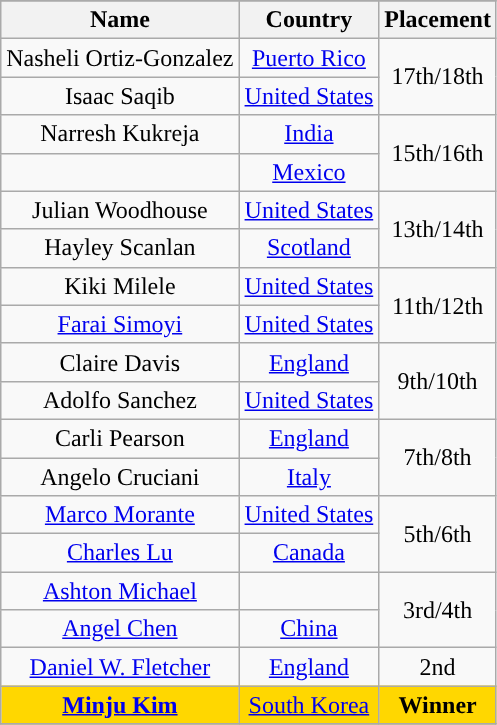<table class="wikitable" style="text-align:center;">
<tr>
</tr>
<tr>
<th>Name</th>
<th>Country</th>
<th>Placement</th>
</tr>
<tr>
<td>Nasheli Ortiz-Gonzalez</td>
<td><a href='#'>Puerto Rico</a></td>
<td rowspan="2">17th/18th</td>
</tr>
<tr>
<td>Isaac Saqib</td>
<td><a href='#'>United States</a></td>
</tr>
<tr>
<td>Narresh Kukreja</td>
<td><a href='#'>India</a></td>
<td rowspan="2">15th/16th</td>
</tr>
<tr>
<td></td>
<td><a href='#'>Mexico</a></td>
</tr>
<tr>
<td>Julian Woodhouse</td>
<td><a href='#'>United States</a></td>
<td rowspan="2">13th/14th</td>
</tr>
<tr>
<td>Hayley Scanlan</td>
<td><a href='#'>Scotland</a></td>
</tr>
<tr>
<td>Kiki Milele</td>
<td><a href='#'>United States</a></td>
<td rowspan="2">11th/12th</td>
</tr>
<tr>
<td><a href='#'>Farai Simoyi</a></td>
<td><a href='#'>United States</a></td>
</tr>
<tr>
<td>Claire Davis</td>
<td><a href='#'>England</a></td>
<td rowspan="2">9th/10th</td>
</tr>
<tr>
<td>Adolfo Sanchez</td>
<td><a href='#'>United States</a></td>
</tr>
<tr>
<td>Carli Pearson</td>
<td><a href='#'>England</a></td>
<td rowspan="2">7th/8th</td>
</tr>
<tr>
<td>Angelo Cruciani</td>
<td><a href='#'>Italy</a></td>
</tr>
<tr>
<td><a href='#'>Marco Morante</a></td>
<td><a href='#'>United States</a></td>
<td rowspan="2">5th/6th</td>
</tr>
<tr>
<td><a href='#'>Charles Lu</a></td>
<td><a href='#'>Canada</a></td>
</tr>
<tr>
<td><a href='#'>Ashton Michael</a></td>
<td></td>
<td rowspan="2">3rd/4th</td>
</tr>
<tr>
<td><a href='#'>Angel Chen</a></td>
<td><a href='#'>China</a></td>
</tr>
<tr>
<td><a href='#'>Daniel W. Fletcher</a></td>
<td><a href='#'>England</a></td>
<td>2nd</td>
</tr>
<tr style="background:gold;"|>
<td><strong><a href='#'>Minju Kim</a></strong></td>
<td><a href='#'>South Korea</a></td>
<td><strong>Winner</strong></td>
</tr>
<tr>
</tr>
</table>
